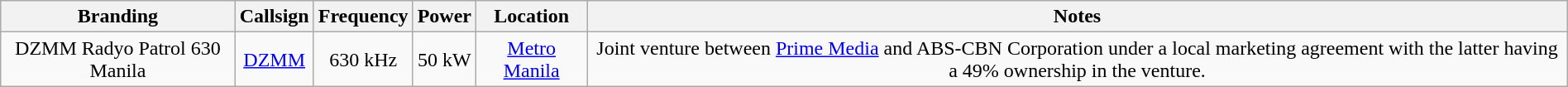<table class="wikitable" style="width:100%; text-align:center;">
<tr>
<th>Branding</th>
<th>Callsign</th>
<th>Frequency</th>
<th>Power</th>
<th>Location</th>
<th>Notes</th>
</tr>
<tr>
<td>DZMM Radyo Patrol 630 Manila</td>
<td><a href='#'>DZMM</a></td>
<td>630 kHz</td>
<td>50 kW</td>
<td><a href='#'>Metro Manila</a></td>
<td>Joint venture between <a href='#'>Prime Media</a> and ABS-CBN Corporation under a local marketing agreement with the latter having a 49% ownership in the venture.</td>
</tr>
</table>
